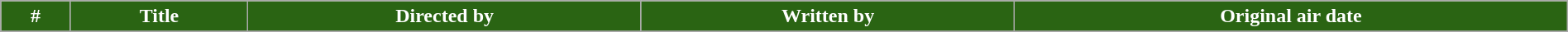<table class="wikitable plainrowheaders" width="100%" style="background:#FFFFFF;">
<tr>
<th style="background: #2A6413; color:#fff;">#</th>
<th style="background: #2A6413; color:#fff;">Title</th>
<th style="background: #2A6413; color:#fff;">Directed by</th>
<th style="background: #2A6413; color:#fff;">Written by</th>
<th style="background: #2A6413; color:#fff;">Original air date</th>
</tr>
<tr>
</tr>
</table>
